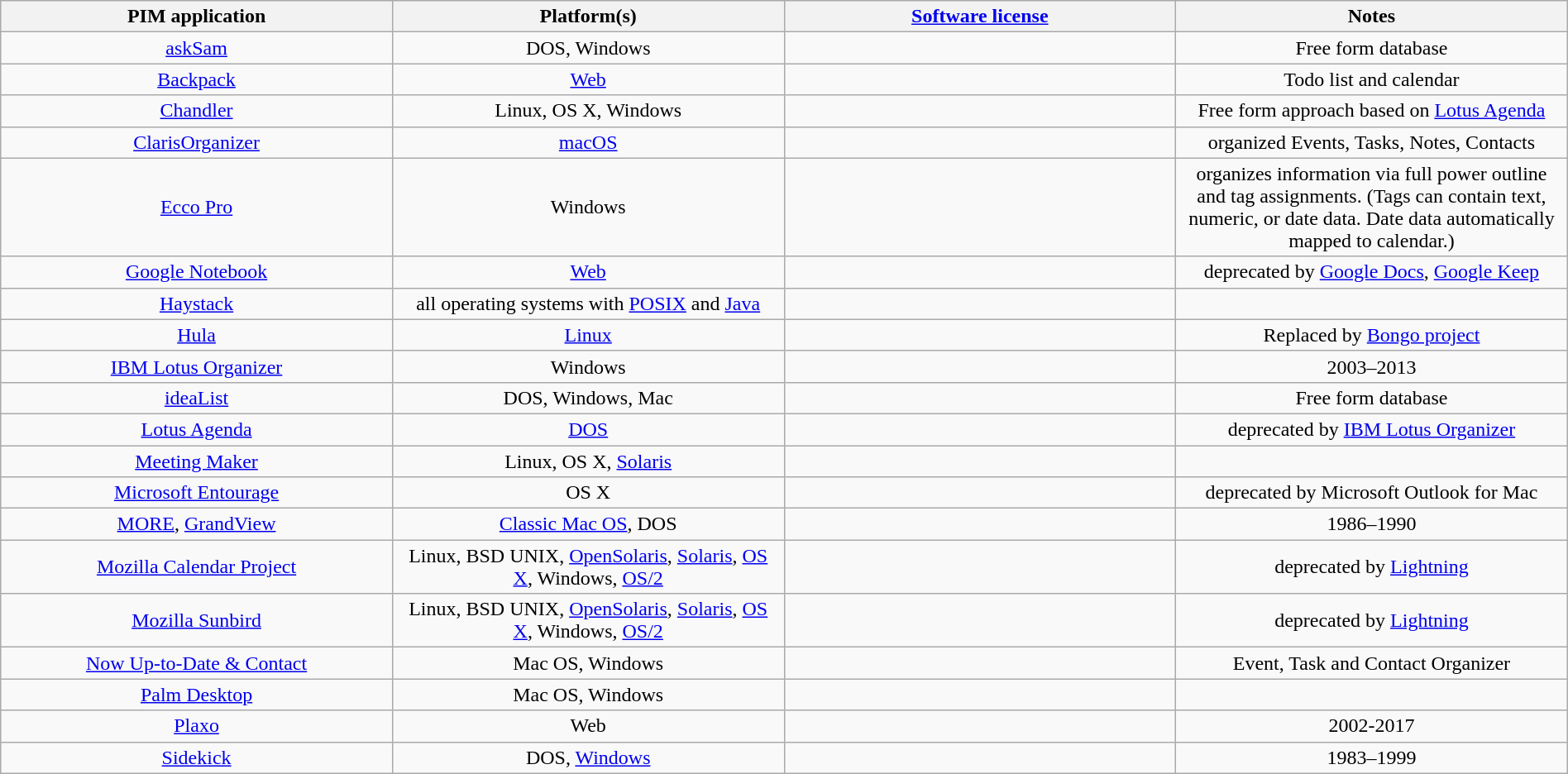<table class="wikitable sortable" style="width: 100%; text-align: center; table-layout: fixed;">
<tr>
<th>PIM application</th>
<th>Platform(s)</th>
<th><a href='#'>Software license</a></th>
<th>Notes</th>
</tr>
<tr>
<td><a href='#'>askSam</a></td>
<td>DOS, Windows</td>
<td></td>
<td>Free form database</td>
</tr>
<tr>
<td><a href='#'>Backpack</a></td>
<td><a href='#'>Web</a></td>
<td></td>
<td>Todo list and calendar</td>
</tr>
<tr>
<td><a href='#'>Chandler</a></td>
<td>Linux, OS X, Windows</td>
<td></td>
<td>Free form approach based on <a href='#'>Lotus Agenda</a></td>
</tr>
<tr>
<td><a href='#'>ClarisOrganizer</a></td>
<td><a href='#'>macOS</a></td>
<td></td>
<td>organized Events, Tasks, Notes, Contacts</td>
</tr>
<tr>
<td><a href='#'>Ecco Pro</a></td>
<td>Windows</td>
<td></td>
<td>organizes information via full power outline and tag assignments.  (Tags can contain text, numeric, or date data.  Date data automatically mapped to calendar.)</td>
</tr>
<tr>
<td><a href='#'>Google Notebook</a></td>
<td><a href='#'>Web</a></td>
<td></td>
<td>deprecated by <a href='#'>Google Docs</a>, <a href='#'>Google Keep</a></td>
</tr>
<tr>
<td><a href='#'>Haystack</a></td>
<td>all operating systems with <a href='#'>POSIX</a> and <a href='#'>Java</a></td>
<td></td>
<td></td>
</tr>
<tr>
<td><a href='#'>Hula</a></td>
<td><a href='#'>Linux</a></td>
<td></td>
<td>Replaced by <a href='#'>Bongo project</a></td>
</tr>
<tr>
<td><a href='#'>IBM Lotus Organizer</a></td>
<td>Windows</td>
<td></td>
<td>2003–2013</td>
</tr>
<tr>
<td><a href='#'>ideaList</a></td>
<td>DOS, Windows, Mac</td>
<td></td>
<td>Free form database</td>
</tr>
<tr>
<td><a href='#'>Lotus Agenda</a></td>
<td><a href='#'>DOS</a></td>
<td></td>
<td>deprecated by <a href='#'>IBM Lotus Organizer</a></td>
</tr>
<tr>
<td><a href='#'>Meeting Maker</a></td>
<td>Linux, OS X, <a href='#'>Solaris</a></td>
<td></td>
<td></td>
</tr>
<tr>
<td><a href='#'>Microsoft Entourage</a></td>
<td>OS X</td>
<td></td>
<td>deprecated by Microsoft Outlook for Mac</td>
</tr>
<tr>
<td><a href='#'>MORE</a>, <a href='#'>GrandView</a></td>
<td><a href='#'>Classic Mac OS</a>, DOS</td>
<td></td>
<td>1986–1990</td>
</tr>
<tr>
<td><a href='#'>Mozilla Calendar Project</a></td>
<td>Linux, BSD UNIX, <a href='#'>OpenSolaris</a>, <a href='#'>Solaris</a>, <a href='#'>OS X</a>, Windows, <a href='#'>OS/2</a></td>
<td></td>
<td>deprecated by <a href='#'>Lightning</a></td>
</tr>
<tr>
<td><a href='#'>Mozilla Sunbird</a></td>
<td>Linux, BSD UNIX, <a href='#'>OpenSolaris</a>, <a href='#'>Solaris</a>, <a href='#'>OS X</a>, Windows, <a href='#'>OS/2</a></td>
<td></td>
<td>deprecated by <a href='#'>Lightning</a></td>
</tr>
<tr>
<td><a href='#'>Now Up-to-Date & Contact</a></td>
<td>Mac OS, Windows</td>
<td></td>
<td>Event, Task and Contact Organizer</td>
</tr>
<tr>
<td><a href='#'>Palm Desktop</a></td>
<td>Mac OS, Windows</td>
<td></td>
<td></td>
</tr>
<tr>
<td><a href='#'>Plaxo</a></td>
<td>Web</td>
<td></td>
<td>2002-2017</td>
</tr>
<tr>
<td><a href='#'>Sidekick</a></td>
<td>DOS, <a href='#'>Windows</a></td>
<td></td>
<td>1983–1999</td>
</tr>
</table>
